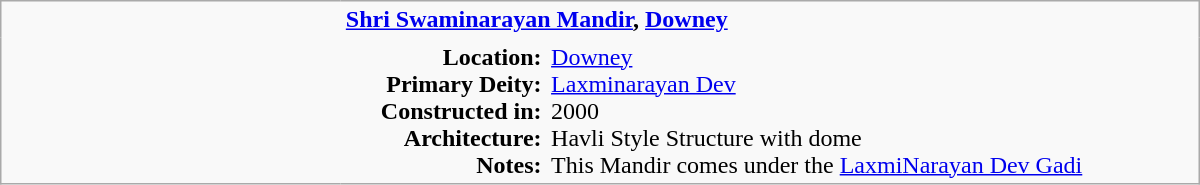<table class="wikitable plain" border="0" width="800">
<tr>
<td width="220px" rowspan="2" style="border:none;"></td>
<td valign="top" colspan=2 style="border:none;"><strong><a href='#'>Shri Swaminarayan Mandir</a>, <a href='#'>Downey</a></strong></td>
</tr>
<tr>
<td valign="top" style="text-align:right; border:none;"><strong>Location:</strong><br><strong>Primary Deity:</strong><br><strong>Constructed in:</strong><br><strong>Architecture:</strong><br><strong>Notes:</strong></td>
<td valign="top" style="border:none;"><a href='#'>Downey</a> <br><a href='#'>Laxminarayan Dev</a> <br>2000 <br>Havli Style Structure with dome <br>This Mandir comes under the <a href='#'>LaxmiNarayan Dev Gadi</a></td>
</tr>
</table>
